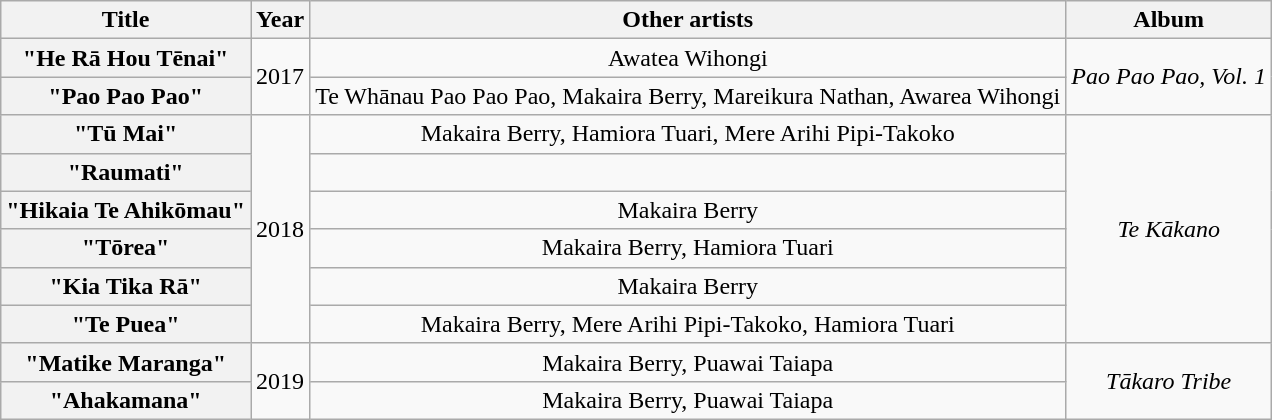<table class="wikitable sortable plainrowheaders" style="text-align: center;">
<tr>
<th scope="col">Title</th>
<th scope="col">Year</th>
<th scope="col">Other artists</th>
<th scope="col">Album</th>
</tr>
<tr>
<th scope="row">"He Rā Hou Tēnai"</th>
<td rowspan="2">2017</td>
<td>Awatea Wihongi</td>
<td rowspan="2"><em>Pao Pao Pao, Vol. 1</em></td>
</tr>
<tr>
<th scope="row">"Pao Pao Pao"</th>
<td>Te Whānau Pao Pao Pao, Makaira Berry, Mareikura Nathan, Awarea Wihongi</td>
</tr>
<tr>
<th scope="row">"Tū Mai"</th>
<td rowspan="6">2018</td>
<td>Makaira Berry, Hamiora Tuari, Mere Arihi Pipi-Takoko</td>
<td rowspan="6"><em>Te Kākano</em></td>
</tr>
<tr>
<th scope="row">"Raumati"</th>
<td></td>
</tr>
<tr>
<th scope="row">"Hikaia Te Ahikōmau"</th>
<td>Makaira Berry</td>
</tr>
<tr>
<th scope="row">"Tōrea"</th>
<td>Makaira Berry, Hamiora Tuari</td>
</tr>
<tr>
<th scope="row">"Kia Tika Rā"</th>
<td>Makaira Berry</td>
</tr>
<tr>
<th scope="row">"Te Puea"</th>
<td>Makaira Berry, Mere Arihi Pipi-Takoko, Hamiora Tuari</td>
</tr>
<tr>
<th scope="row">"Matike Maranga"</th>
<td rowspan="2">2019</td>
<td>Makaira Berry, Puawai Taiapa</td>
<td rowspan="2"><em>Tākaro Tribe</em></td>
</tr>
<tr>
<th scope="row">"Ahakamana"</th>
<td>Makaira Berry, Puawai Taiapa</td>
</tr>
</table>
